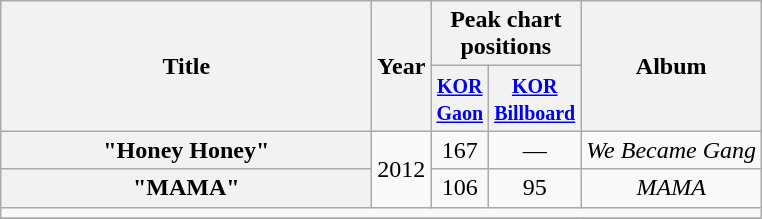<table class="wikitable plainrowheaders" style="text-align:center;">
<tr>
<th scope="col" rowspan="2" style="width:15em;">Title</th>
<th scope="col" rowspan="2">Year</th>
<th scope="col" colspan="2" style="width:5em;">Peak chart positions</th>
<th scope="col" rowspan="2">Album</th>
</tr>
<tr>
<th><small><a href='#'>KOR<br>Gaon</a></small><br></th>
<th><small><a href='#'>KOR<br>Billboard</a></small><br></th>
</tr>
<tr>
<th scope="row">"Honey Honey"</th>
<td rowspan="2">2012</td>
<td>167</td>
<td>—</td>
<td><em>We Became Gang</em></td>
</tr>
<tr>
<th scope="row">"MAMA"</th>
<td>106</td>
<td>95</td>
<td><em>MAMA</em></td>
</tr>
<tr>
<td colspan="5"></td>
</tr>
<tr>
</tr>
</table>
